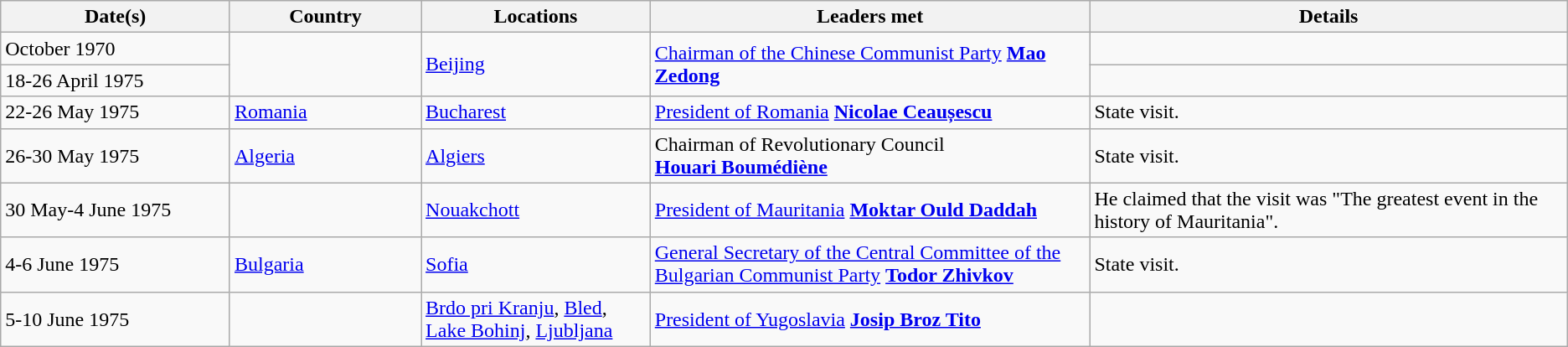<table class="wikitable">
<tr>
<th style="width: 12%;">Date(s)</th>
<th style="width: 10%;">Country</th>
<th style="width: 12%;">Locations</th>
<th style="width: 23%;">Leaders met</th>
<th style="width: 25%;">Details</th>
</tr>
<tr>
<td>October 1970</td>
<td rowspan="2"></td>
<td rowspan="2"><a href='#'>Beijing</a></td>
<td rowspan="2"> <a href='#'>Chairman of the Chinese Communist Party</a> <strong><a href='#'>Mao Zedong</a></strong></td>
<td></td>
</tr>
<tr>
<td>18-26 April 1975</td>
<td></td>
</tr>
<tr>
<td>22-26 May 1975</td>
<td> <a href='#'>Romania</a></td>
<td><a href='#'>Bucharest</a></td>
<td> <a href='#'>President of Romania</a> <strong><a href='#'>Nicolae Ceaușescu</a></strong></td>
<td>State visit.</td>
</tr>
<tr>
<td>26-30 May 1975</td>
<td> <a href='#'>Algeria</a></td>
<td><a href='#'>Algiers</a></td>
<td> Chairman of Revolutionary Council<br><strong><a href='#'>Houari Boumédiène</a></strong></td>
<td>State visit.</td>
</tr>
<tr>
<td>30 May-4 June 1975</td>
<td></td>
<td><a href='#'>Nouakchott</a></td>
<td> <a href='#'>President of Mauritania</a> <strong><a href='#'>Moktar Ould Daddah</a></strong></td>
<td> He claimed that the visit was "The greatest event in the history of Mauritania".</td>
</tr>
<tr>
<td>4-6 June 1975</td>
<td> <a href='#'>Bulgaria</a></td>
<td><a href='#'>Sofia</a></td>
<td> <a href='#'>General Secretary of the Central Committee of the Bulgarian Communist Party</a> <strong><a href='#'>Todor Zhivkov</a></strong></td>
<td>State visit.</td>
</tr>
<tr>
<td>5-10 June 1975</td>
<td></td>
<td><a href='#'>Brdo pri Kranju</a>, <a href='#'>Bled</a>, <a href='#'>Lake Bohinj</a>, <a href='#'>Ljubljana</a></td>
<td> <a href='#'>President of Yugoslavia</a> <strong><a href='#'>Josip Broz Tito</a></strong></td>
<td></td>
</tr>
</table>
